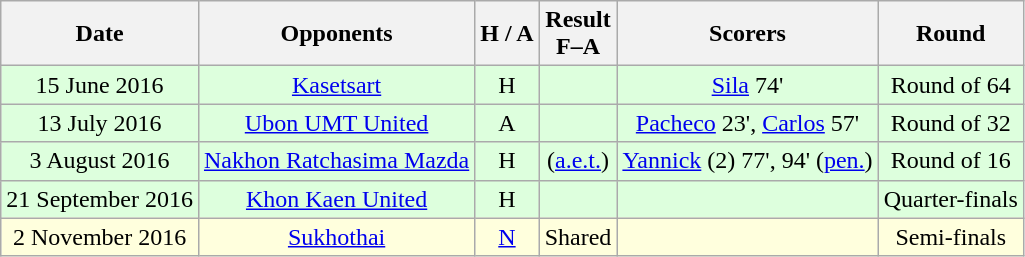<table class="wikitable" style="text-align:center">
<tr>
<th>Date</th>
<th>Opponents</th>
<th>H / A</th>
<th>Result<br>F–A</th>
<th>Scorers</th>
<th>Round</th>
</tr>
<tr bgcolor="#ddffdd">
<td>15 June 2016</td>
<td><a href='#'>Kasetsart</a></td>
<td>H</td>
<td></td>
<td><a href='#'>Sila</a> 74'</td>
<td>Round of 64</td>
</tr>
<tr bgcolor="#ddffdd">
<td>13 July 2016</td>
<td><a href='#'>Ubon UMT United</a></td>
<td>A</td>
<td></td>
<td><a href='#'>Pacheco</a> 23', <a href='#'>Carlos</a> 57'</td>
<td>Round of 32</td>
</tr>
<tr bgcolor="#ddffdd">
<td>3 August 2016</td>
<td><a href='#'>Nakhon Ratchasima Mazda</a></td>
<td>H</td>
<td> (<a href='#'>a.e.t.</a>)</td>
<td><a href='#'>Yannick</a> (2) 77', 94' (<a href='#'>pen.</a>)</td>
<td>Round of 16</td>
</tr>
<tr bgcolor="#ddffdd">
<td>21 September 2016</td>
<td><a href='#'>Khon Kaen United</a></td>
<td>H</td>
<td></td>
<td></td>
<td>Quarter-finals</td>
</tr>
<tr bgcolor="#ffffdd">
<td>2 November 2016</td>
<td><a href='#'>Sukhothai</a></td>
<td><a href='#'>N</a></td>
<td>Shared</td>
<td></td>
<td>Semi-finals</td>
</tr>
</table>
